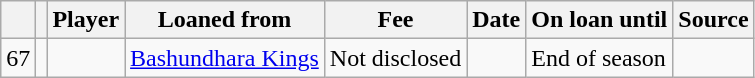<table class="wikitable plainrowheaders sortable">
<tr>
<th></th>
<th></th>
<th>Player</th>
<th>Loaned from</th>
<th>Fee</th>
<th>Date</th>
<th>On loan until</th>
<th>Source</th>
</tr>
<tr>
<td align=center>67</td>
<td align=center></td>
<td></td>
<td> <a href='#'>Bashundhara Kings</a></td>
<td>Not disclosed</td>
<td></td>
<td>End of season</td>
<td></td>
</tr>
</table>
